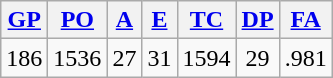<table class="wikitable">
<tr>
<th><a href='#'>GP</a></th>
<th><a href='#'>PO</a></th>
<th><a href='#'>A</a></th>
<th><a href='#'>E</a></th>
<th><a href='#'>TC</a></th>
<th><a href='#'>DP</a></th>
<th><a href='#'>FA</a></th>
</tr>
<tr align=center>
<td>186</td>
<td>1536</td>
<td>27</td>
<td>31</td>
<td>1594</td>
<td>29</td>
<td>.981</td>
</tr>
</table>
